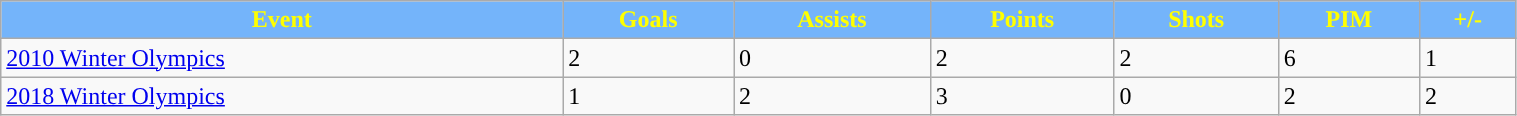<table class="wikitable" width="80%">
<tr align="center" style="background:#74B4FA;color:yellow;">
<td><strong>Event</strong></td>
<td><strong>Goals</strong></td>
<td><strong>Assists</strong></td>
<td><strong>Points</strong></td>
<td><strong>Shots</strong></td>
<td><strong>PIM</strong></td>
<td><strong>+/-</strong></td>
</tr>
<tr align="centre">
<td><a href='#'>2010 Winter Olympics</a></td>
<td>2</td>
<td>0</td>
<td>2</td>
<td>2</td>
<td>6</td>
<td>1</td>
</tr>
<tr align="centre”">
<td><a href='#'>2018 Winter Olympics</a></td>
<td>1</td>
<td>2</td>
<td>3</td>
<td>0</td>
<td>2</td>
<td>2</td>
</tr>
</table>
